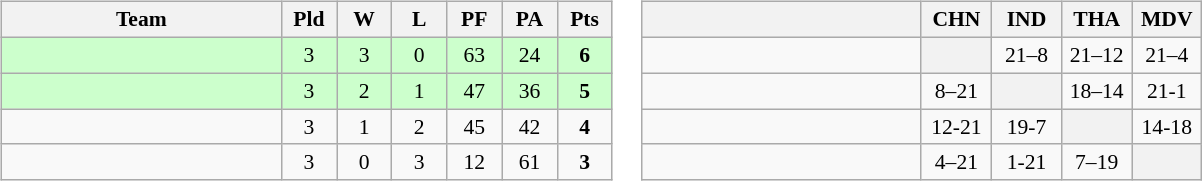<table>
<tr>
<td><br><table class="wikitable" style="text-align:center; font-size:90%">
<tr>
<th width=180>Team</th>
<th width=30>Pld</th>
<th width=30>W</th>
<th width=30>L</th>
<th width=30>PF</th>
<th width=30>PA</th>
<th width=30>Pts</th>
</tr>
<tr bgcolor="#ccffcc">
<td align=left></td>
<td>3</td>
<td>3</td>
<td>0</td>
<td>63</td>
<td>24</td>
<td><strong>6</strong></td>
</tr>
<tr bgcolor="#ccffcc">
<td align=left></td>
<td>3</td>
<td>2</td>
<td>1</td>
<td>47</td>
<td>36</td>
<td><strong>5</strong></td>
</tr>
<tr>
<td align=left></td>
<td>3</td>
<td>1</td>
<td>2</td>
<td>45</td>
<td>42</td>
<td><strong>4</strong></td>
</tr>
<tr>
<td align=left></td>
<td>3</td>
<td>0</td>
<td>3</td>
<td>12</td>
<td>61</td>
<td><strong>3</strong></td>
</tr>
</table>
</td>
<td><br><table class="wikitable" style="text-align:center; font-size:90%">
<tr>
<th width="180"> </th>
<th width="40">CHN</th>
<th width="40">IND</th>
<th width="40">THA</th>
<th width="40">MDV</th>
</tr>
<tr>
<td align=left></td>
<th></th>
<td>21–8</td>
<td>21–12</td>
<td>21–4</td>
</tr>
<tr>
<td align=left></td>
<td>8–21</td>
<th></th>
<td>18–14</td>
<td>21-1</td>
</tr>
<tr>
<td align=left></td>
<td>12-21</td>
<td>19-7</td>
<th></th>
<td>14-18</td>
</tr>
<tr>
<td align=left></td>
<td>4–21</td>
<td>1-21</td>
<td>7–19</td>
<th></th>
</tr>
</table>
</td>
</tr>
</table>
